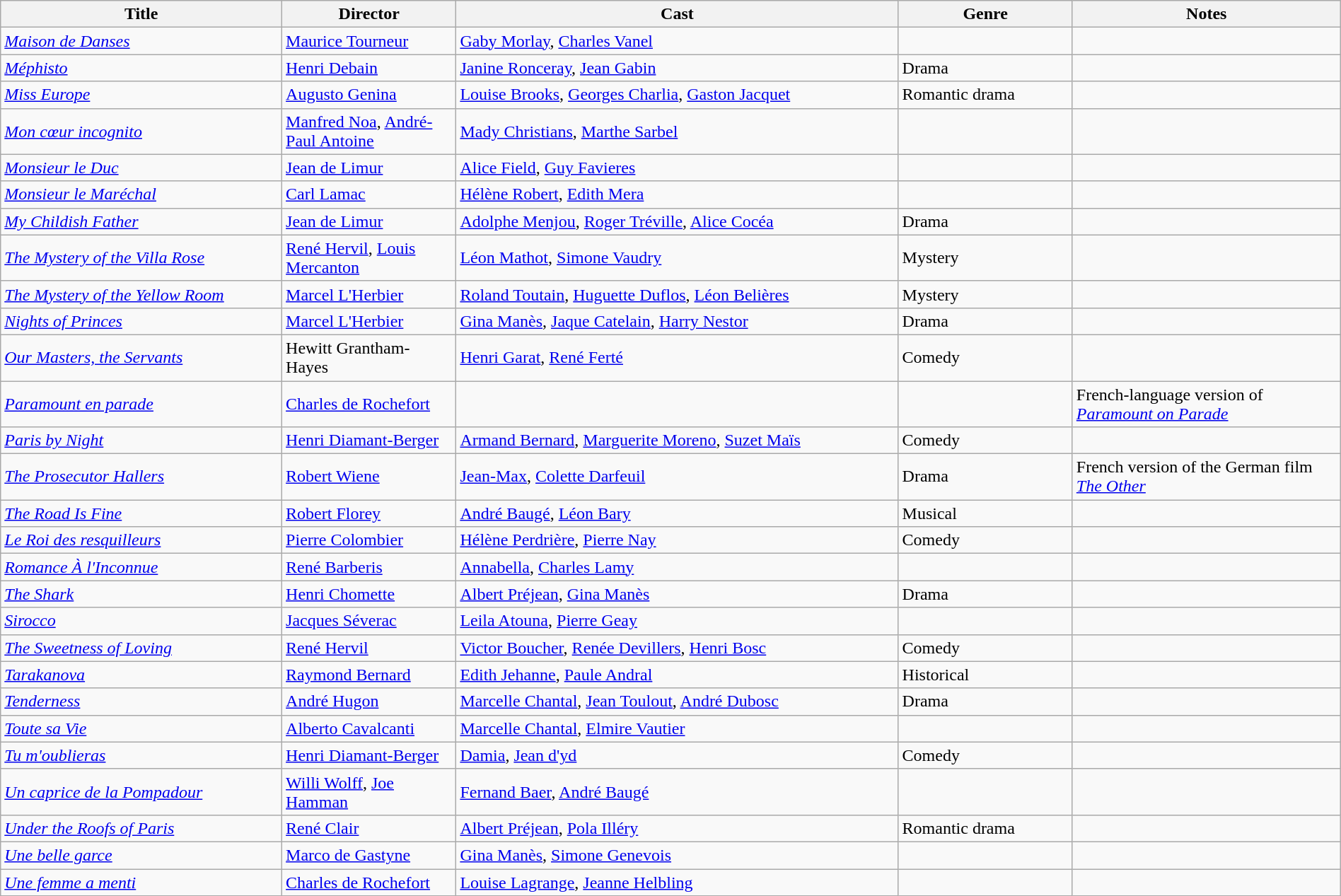<table class="wikitable" style="width:100%;">
<tr>
<th style="width:21%;">Title</th>
<th style="width:13%;">Director</th>
<th style="width:33%;">Cast</th>
<th style="width:13%;">Genre</th>
<th style="width:20%;">Notes</th>
</tr>
<tr>
<td><em><a href='#'>Maison de Danses</a></em></td>
<td><a href='#'>Maurice Tourneur</a></td>
<td><a href='#'>Gaby Morlay</a>, <a href='#'>Charles Vanel</a></td>
<td></td>
<td></td>
</tr>
<tr>
<td><em><a href='#'>Méphisto</a></em></td>
<td><a href='#'>Henri Debain</a></td>
<td><a href='#'>Janine Ronceray</a>, <a href='#'>Jean Gabin</a></td>
<td>Drama</td>
<td></td>
</tr>
<tr>
<td><em><a href='#'>Miss Europe</a></em></td>
<td><a href='#'>Augusto Genina</a></td>
<td><a href='#'>Louise Brooks</a>, <a href='#'>Georges Charlia</a>, <a href='#'>Gaston Jacquet</a></td>
<td>Romantic drama</td>
<td></td>
</tr>
<tr>
<td><em><a href='#'>Mon cœur incognito</a></em></td>
<td><a href='#'>Manfred Noa</a>, <a href='#'>André-Paul Antoine</a></td>
<td><a href='#'>Mady Christians</a>, <a href='#'>Marthe Sarbel</a></td>
<td></td>
<td></td>
</tr>
<tr>
<td><em><a href='#'>Monsieur le Duc</a></em></td>
<td><a href='#'>Jean de Limur</a></td>
<td><a href='#'>Alice Field</a>, <a href='#'>Guy Favieres</a></td>
<td></td>
<td></td>
</tr>
<tr>
<td><em><a href='#'>Monsieur le Maréchal</a></em></td>
<td><a href='#'>Carl Lamac</a></td>
<td><a href='#'>Hélène Robert</a>, <a href='#'>Edith Mera</a></td>
<td></td>
<td></td>
</tr>
<tr>
<td><em><a href='#'>My Childish Father</a></em></td>
<td><a href='#'>Jean de Limur</a></td>
<td><a href='#'>Adolphe Menjou</a>, <a href='#'>Roger Tréville</a>, <a href='#'>Alice Cocéa</a></td>
<td>Drama</td>
<td></td>
</tr>
<tr>
<td><em><a href='#'>The Mystery of the Villa Rose</a></em></td>
<td><a href='#'>René Hervil</a>, <a href='#'>Louis Mercanton</a></td>
<td><a href='#'>Léon Mathot</a>, <a href='#'>Simone Vaudry</a></td>
<td>Mystery</td>
<td></td>
</tr>
<tr>
<td><em><a href='#'>The Mystery of the Yellow Room</a></em></td>
<td><a href='#'>Marcel L'Herbier</a></td>
<td><a href='#'>Roland Toutain</a>, <a href='#'>Huguette Duflos</a>, <a href='#'>Léon Belières</a></td>
<td>Mystery</td>
<td></td>
</tr>
<tr>
<td><em><a href='#'>Nights of Princes</a></em></td>
<td><a href='#'>Marcel L'Herbier</a></td>
<td><a href='#'>Gina Manès</a>, <a href='#'>Jaque Catelain</a>, <a href='#'>Harry Nestor</a></td>
<td>Drama</td>
<td></td>
</tr>
<tr>
<td><em><a href='#'>Our Masters, the Servants</a></em></td>
<td>Hewitt Grantham-Hayes</td>
<td><a href='#'>Henri Garat</a>, <a href='#'>René Ferté</a></td>
<td>Comedy</td>
<td></td>
</tr>
<tr>
<td><em><a href='#'>Paramount en parade</a></em></td>
<td><a href='#'>Charles de Rochefort</a></td>
<td></td>
<td></td>
<td>French-language version of <em><a href='#'>Paramount on Parade</a></em></td>
</tr>
<tr>
<td><em><a href='#'>Paris by Night</a></em></td>
<td><a href='#'>Henri Diamant-Berger</a></td>
<td><a href='#'>Armand Bernard</a>, <a href='#'>Marguerite Moreno</a>, <a href='#'>Suzet Maïs</a></td>
<td>Comedy</td>
<td></td>
</tr>
<tr>
<td><em><a href='#'>The Prosecutor Hallers</a></em></td>
<td><a href='#'>Robert Wiene</a></td>
<td><a href='#'>Jean-Max</a>, <a href='#'>Colette Darfeuil</a></td>
<td>Drama</td>
<td>French version of the German film <em><a href='#'>The Other</a></em></td>
</tr>
<tr>
<td><em><a href='#'>The Road Is Fine</a></em></td>
<td><a href='#'>Robert Florey</a></td>
<td><a href='#'>André Baugé</a>, <a href='#'>Léon Bary</a></td>
<td>Musical</td>
<td></td>
</tr>
<tr>
<td><em><a href='#'>Le Roi des resquilleurs</a></em></td>
<td><a href='#'>Pierre Colombier</a></td>
<td><a href='#'>Hélène Perdrière</a>, <a href='#'>Pierre Nay</a></td>
<td>Comedy</td>
<td></td>
</tr>
<tr>
<td><em><a href='#'>Romance À l'Inconnue</a></em></td>
<td><a href='#'>René Barberis</a></td>
<td><a href='#'>Annabella</a>, <a href='#'>Charles Lamy</a></td>
<td></td>
<td></td>
</tr>
<tr>
<td><em><a href='#'>The Shark</a></em></td>
<td><a href='#'>Henri Chomette</a></td>
<td><a href='#'>Albert Préjean</a>, <a href='#'>Gina Manès</a></td>
<td>Drama</td>
<td></td>
</tr>
<tr>
<td><em><a href='#'>Sirocco</a></em></td>
<td><a href='#'>Jacques Séverac</a></td>
<td><a href='#'>Leila Atouna</a>, <a href='#'>Pierre Geay</a></td>
<td></td>
<td></td>
</tr>
<tr>
<td><em><a href='#'>The Sweetness of Loving</a></em></td>
<td><a href='#'>René Hervil</a></td>
<td><a href='#'>Victor Boucher</a>, <a href='#'>Renée Devillers</a>, <a href='#'>Henri Bosc</a></td>
<td>Comedy</td>
<td></td>
</tr>
<tr>
<td><em><a href='#'>Tarakanova</a></em></td>
<td><a href='#'>Raymond Bernard</a></td>
<td><a href='#'>Edith Jehanne</a>, <a href='#'>Paule Andral</a></td>
<td>Historical</td>
<td></td>
</tr>
<tr>
<td><em><a href='#'>Tenderness</a></em></td>
<td><a href='#'>André Hugon</a></td>
<td><a href='#'>Marcelle Chantal</a>, <a href='#'>Jean Toulout</a>, <a href='#'>André Dubosc</a></td>
<td>Drama</td>
<td></td>
</tr>
<tr>
<td><em><a href='#'>Toute sa Vie</a></em></td>
<td><a href='#'>Alberto Cavalcanti</a></td>
<td><a href='#'>Marcelle Chantal</a>, <a href='#'>Elmire Vautier</a></td>
<td></td>
<td></td>
</tr>
<tr>
<td><em><a href='#'>Tu m'oublieras</a></em></td>
<td><a href='#'>Henri Diamant-Berger</a></td>
<td><a href='#'>Damia</a>, <a href='#'>Jean d'yd</a></td>
<td>Comedy</td>
<td></td>
</tr>
<tr>
<td><em><a href='#'>Un caprice de la Pompadour</a></em></td>
<td><a href='#'>Willi Wolff</a>, <a href='#'>Joe Hamman</a></td>
<td><a href='#'>Fernand Baer</a>, <a href='#'>André Baugé</a></td>
<td></td>
<td></td>
</tr>
<tr>
<td><em><a href='#'>Under the Roofs of Paris</a></em></td>
<td><a href='#'>René Clair</a></td>
<td><a href='#'>Albert Préjean</a>, <a href='#'>Pola Illéry</a></td>
<td>Romantic drama</td>
<td></td>
</tr>
<tr>
<td><em><a href='#'>Une belle garce</a></em></td>
<td><a href='#'>Marco de Gastyne</a></td>
<td><a href='#'>Gina Manès</a>, <a href='#'>Simone Genevois</a></td>
<td></td>
<td></td>
</tr>
<tr>
<td><em><a href='#'>Une femme a menti</a></em></td>
<td><a href='#'>Charles de Rochefort</a></td>
<td><a href='#'>Louise Lagrange</a>, <a href='#'>Jeanne Helbling</a></td>
<td></td>
<td></td>
</tr>
</table>
